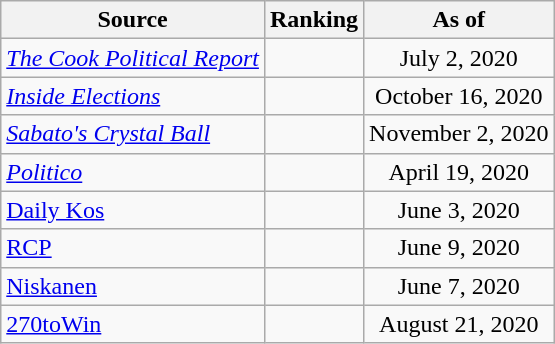<table class="wikitable" style="text-align:center">
<tr>
<th>Source</th>
<th>Ranking</th>
<th>As of</th>
</tr>
<tr>
<td align=left><em><a href='#'>The Cook Political Report</a></em></td>
<td></td>
<td>July 2, 2020</td>
</tr>
<tr>
<td align=left><em><a href='#'>Inside Elections</a></em></td>
<td></td>
<td>October 16, 2020</td>
</tr>
<tr>
<td align=left><em><a href='#'>Sabato's Crystal Ball</a></em></td>
<td></td>
<td>November 2, 2020</td>
</tr>
<tr>
<td align="left"><em><a href='#'>Politico</a></em></td>
<td></td>
<td>April 19, 2020</td>
</tr>
<tr>
<td align="left"><a href='#'>Daily Kos</a></td>
<td></td>
<td>June 3, 2020</td>
</tr>
<tr>
<td align="left"><a href='#'>RCP</a></td>
<td></td>
<td>June 9, 2020</td>
</tr>
<tr>
<td align="left"><a href='#'>Niskanen</a></td>
<td></td>
<td>June 7, 2020</td>
</tr>
<tr>
<td align="left"><a href='#'>270toWin</a></td>
<td></td>
<td>August 21, 2020</td>
</tr>
</table>
